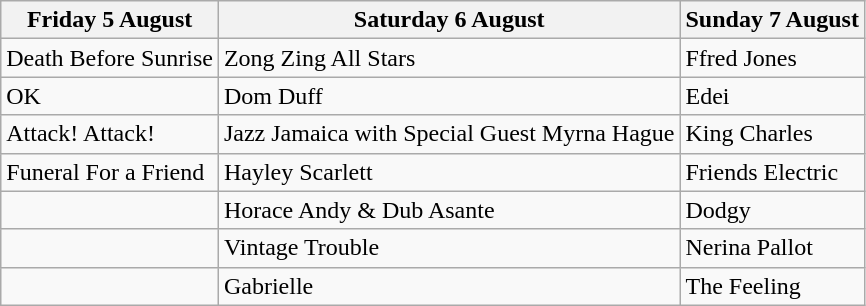<table class="wikitable">
<tr>
<th>Friday 5 August</th>
<th>Saturday 6 August</th>
<th>Sunday 7 August</th>
</tr>
<tr>
<td>Death Before Sunrise</td>
<td>Zong Zing All Stars</td>
<td>Ffred Jones</td>
</tr>
<tr>
<td>OK</td>
<td>Dom Duff</td>
<td>Edei</td>
</tr>
<tr>
<td>Attack! Attack!</td>
<td>Jazz Jamaica with Special Guest Myrna Hague</td>
<td>King Charles</td>
</tr>
<tr>
<td>Funeral For a Friend</td>
<td>Hayley Scarlett</td>
<td>Friends Electric</td>
</tr>
<tr>
<td></td>
<td>Horace Andy & Dub Asante</td>
<td>Dodgy</td>
</tr>
<tr>
<td></td>
<td>Vintage Trouble</td>
<td>Nerina Pallot</td>
</tr>
<tr>
<td></td>
<td>Gabrielle</td>
<td>The Feeling</td>
</tr>
</table>
